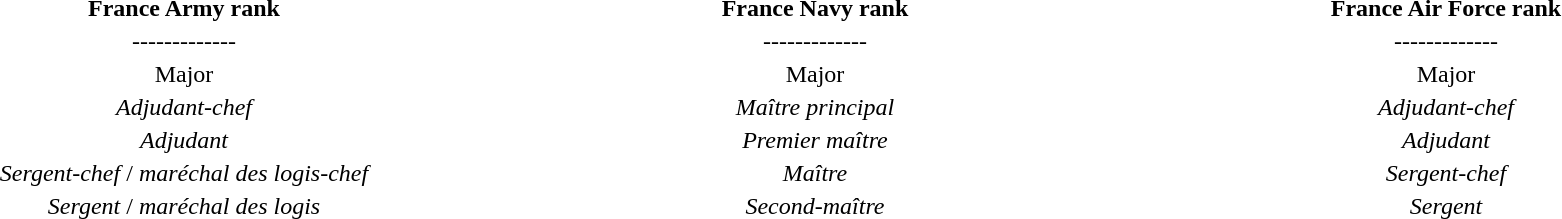<table id="toc">
<tr>
<th width="16%" align="center">France Army rank</th>
<th width="16%" align="center">France Navy rank</th>
<th width="16%" align="center">France Air Force rank</th>
</tr>
<tr>
<td align="center">-------------</td>
<td align="center">-------------</td>
<td align="center">-------------</td>
</tr>
<tr>
<td align="center">Major</td>
<td align="center">Major</td>
<td align="center">Major</td>
</tr>
<tr>
<td align="center"><em>Adjudant-chef</em></td>
<td align="center"><em>Maître principal</em></td>
<td align="center"><em>Adjudant-chef</em></td>
</tr>
<tr>
<td align="center"><em>Adjudant</em></td>
<td align="center"><em>Premier maître</em></td>
<td align="center"><em>Adjudant</em></td>
</tr>
<tr>
<td align="center"><em>Sergent-chef</em> / <em>maréchal des logis-chef</em></td>
<td align="center"><em>Maître</em></td>
<td align="center"><em>Sergent-chef</em></td>
</tr>
<tr>
<td align="center"><em>Sergent</em> / <em>maréchal des logis</em></td>
<td align="center"><em>Second-maître</em></td>
<td align="center"><em>Sergent</em></td>
</tr>
</table>
